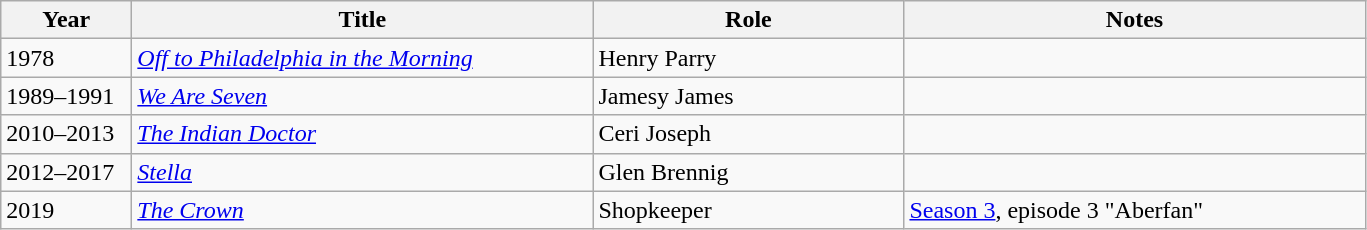<table class="wikitable">
<tr>
<th scope="col" width="80">Year</th>
<th scope="col" width="300">Title</th>
<th scope="col" width="200">Role</th>
<th scope="col" width="300">Notes</th>
</tr>
<tr>
<td>1978</td>
<td><em><a href='#'>Off to Philadelphia in the Morning</a></em></td>
<td>Henry Parry</td>
<td></td>
</tr>
<tr>
<td>1989–1991</td>
<td><em><a href='#'>We Are Seven</a></em></td>
<td>Jamesy James</td>
<td></td>
</tr>
<tr>
<td>2010–2013</td>
<td><em><a href='#'>The Indian Doctor</a></em></td>
<td>Ceri Joseph</td>
<td></td>
</tr>
<tr>
<td>2012–2017</td>
<td><em><a href='#'>Stella</a></em></td>
<td>Glen Brennig</td>
<td></td>
</tr>
<tr>
<td>2019</td>
<td><em><a href='#'>The Crown</a></em></td>
<td>Shopkeeper</td>
<td><a href='#'>Season 3</a>, episode 3 "Aberfan"</td>
</tr>
</table>
